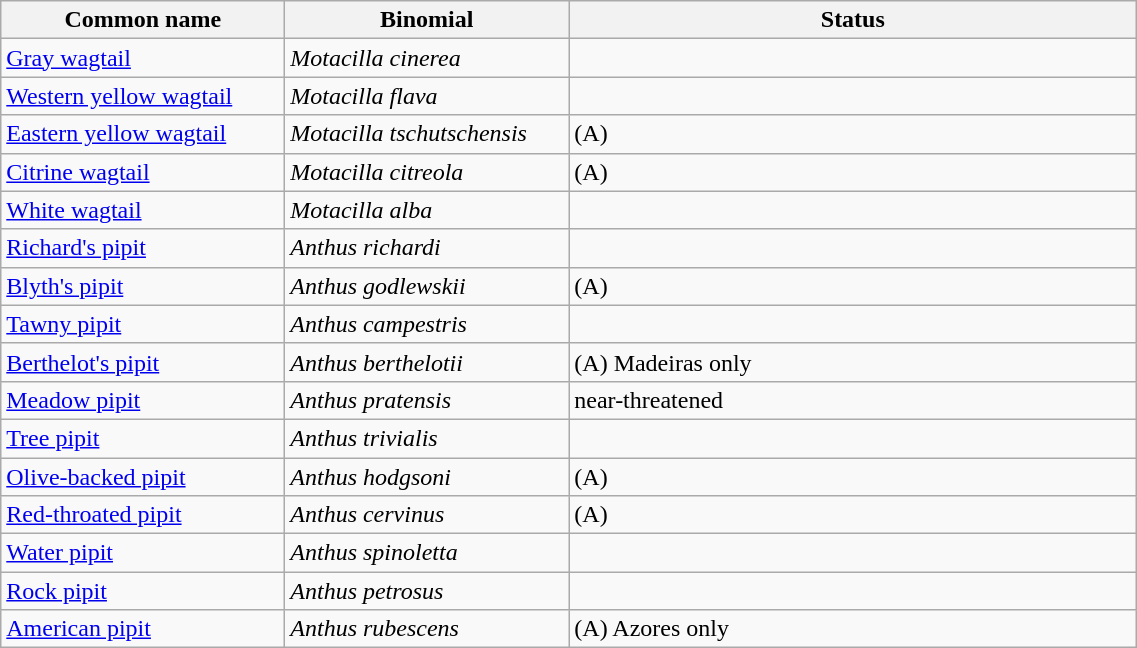<table width=60% class="wikitable">
<tr>
<th width=15%>Common name</th>
<th width=15%>Binomial</th>
<th width=30%>Status</th>
</tr>
<tr>
<td><a href='#'>Gray wagtail</a></td>
<td><em>Motacilla cinerea</em></td>
<td></td>
</tr>
<tr>
<td><a href='#'>Western yellow wagtail</a></td>
<td><em>Motacilla flava</em></td>
<td></td>
</tr>
<tr>
<td><a href='#'>Eastern yellow wagtail</a></td>
<td><em>Motacilla tschutschensis</em></td>
<td>(A)</td>
</tr>
<tr>
<td><a href='#'>Citrine wagtail</a></td>
<td><em>Motacilla citreola</em></td>
<td>(A)</td>
</tr>
<tr>
<td><a href='#'>White wagtail</a></td>
<td><em>Motacilla alba</em></td>
<td></td>
</tr>
<tr>
<td><a href='#'>Richard's pipit</a></td>
<td><em>Anthus richardi</em></td>
<td></td>
</tr>
<tr>
<td><a href='#'>Blyth's pipit</a></td>
<td><em>Anthus godlewskii</em></td>
<td>(A)</td>
</tr>
<tr>
<td><a href='#'>Tawny pipit</a></td>
<td><em>Anthus campestris</em></td>
<td></td>
</tr>
<tr>
<td><a href='#'>Berthelot's pipit</a></td>
<td><em>Anthus berthelotii</em></td>
<td>(A) Madeiras only</td>
</tr>
<tr>
<td><a href='#'>Meadow pipit</a></td>
<td><em>Anthus pratensis</em></td>
<td>near-threatened</td>
</tr>
<tr>
<td><a href='#'>Tree pipit</a></td>
<td><em>Anthus trivialis</em></td>
<td></td>
</tr>
<tr>
<td><a href='#'>Olive-backed pipit</a></td>
<td><em>Anthus hodgsoni</em></td>
<td>(A)</td>
</tr>
<tr>
<td><a href='#'>Red-throated pipit</a></td>
<td><em>Anthus cervinus</em></td>
<td>(A)</td>
</tr>
<tr>
<td><a href='#'>Water pipit</a></td>
<td><em>Anthus spinoletta</em></td>
<td></td>
</tr>
<tr>
<td><a href='#'>Rock pipit</a></td>
<td><em>Anthus petrosus</em></td>
<td></td>
</tr>
<tr>
<td><a href='#'>American pipit</a></td>
<td><em>Anthus rubescens</em></td>
<td>(A) Azores only</td>
</tr>
</table>
